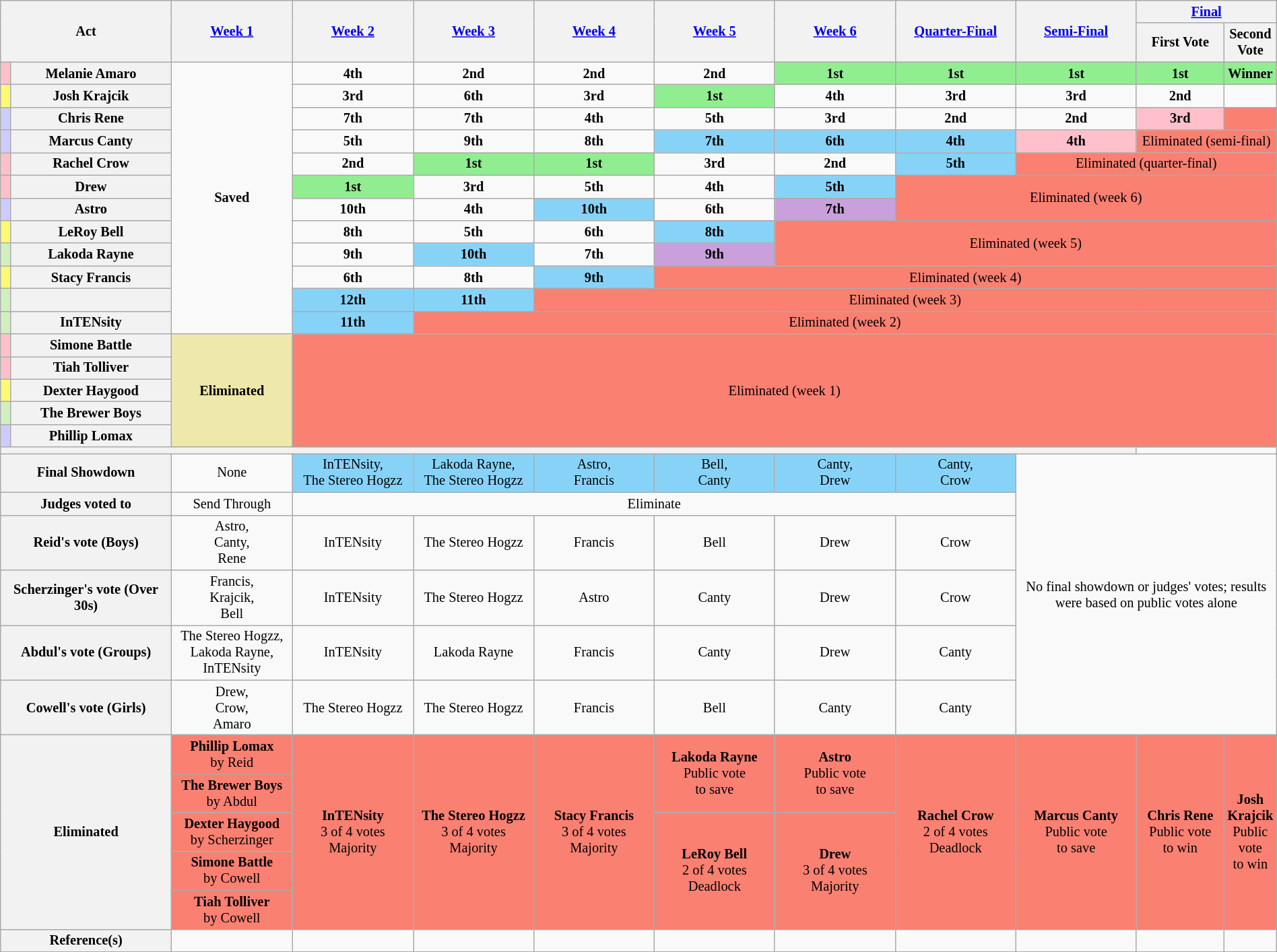<table class="wikitable" style="text-align:center; font-size:85%; width:100%;">
<tr>
<th style="width:13.6%" colspan="2" rowspan="2">Act</th>
<th style="width:9.6%" rowspan="2"><a href='#'>Week 1</a></th>
<th style="width:9.6%" rowspan="2"><a href='#'>Week 2</a></th>
<th style="width:9.6%" rowspan="2"><a href='#'>Week 3</a></th>
<th style="width:9.6%" rowspan="2"><a href='#'>Week 4</a></th>
<th style="width:9.6%" rowspan="2"><a href='#'>Week 5</a></th>
<th style="width:9.6%" rowspan="2"><a href='#'>Week 6</a></th>
<th style="width:9.6%" rowspan="2"><a href='#'>Quarter-Final</a></th>
<th style="width:9.6%" rowspan="2"><a href='#'>Semi-Final</a></th>
<th style="width:9.6%" colspan="2"><a href='#'>Final</a></th>
</tr>
<tr>
<th style="width:7%">First Vote</th>
<th style="width:7%">Second Vote</th>
</tr>
<tr>
<th style="background:pink"></th>
<th scope="row">Melanie Amaro</th>
<td rowspan=12><strong>Saved</strong></td>
<td><strong>4th</strong></td>
<td><strong>2nd</strong></td>
<td><strong>2nd</strong></td>
<td><strong>2nd</strong></td>
<td style="background:lightgreen"><strong>1st</strong></td>
<td style="background:lightgreen"><strong>1st</strong></td>
<td style="background:lightgreen"><strong>1st</strong></td>
<td style="background:lightgreen"><strong>1st</strong></td>
<td style="background:lightgreen;"><strong>Winner</strong></td>
</tr>
<tr>
<th style="background:#fffa73"></th>
<th scope="row">Josh Krajcik</th>
<td><strong>3rd</strong></td>
<td><strong>6th</strong></td>
<td><strong>3rd</strong></td>
<td style="background:lightgreen"><strong>1st</strong></td>
<td><strong>4th</strong></td>
<td><strong>3rd</strong></td>
<td><strong>3rd</strong></td>
<td><strong>2nd</strong></td>
<td></td>
</tr>
<tr>
<th style="background:#ccf"></th>
<th scope="row">Chris Rene</th>
<td><strong>7th</strong></td>
<td><strong>7th</strong></td>
<td><strong>4th</strong></td>
<td><strong>5th</strong></td>
<td><strong>3rd</strong></td>
<td><strong>2nd</strong></td>
<td><strong>2nd</strong></td>
<td style="background:pink;"><strong>3rd</strong></td>
<td style="background:salmon"></td>
</tr>
<tr>
<th style="background:#ccf"></th>
<th scope="row">Marcus Canty</th>
<td><strong>5th</strong></td>
<td><strong>9th</strong></td>
<td><strong>8th</strong></td>
<td style="background:#87D3F8"><strong>7th</strong></td>
<td style="background:#87D3F8"><strong>6th</strong></td>
<td style="background:#87D3F8"><strong>4th</strong></td>
<td style="background:pink;"><strong>4th</strong></td>
<td colspan="2" style="background:salmon;">Eliminated (semi-final)</td>
</tr>
<tr>
<th style="background:pink"></th>
<th scope="row">Rachel Crow</th>
<td><strong>2nd</strong></td>
<td style="background:lightgreen"><strong>1st</strong></td>
<td style="background:lightgreen"><strong>1st</strong></td>
<td><strong>3rd</strong></td>
<td><strong>2nd</strong></td>
<td style="background:#87D3F8"><strong>5th</strong></td>
<td colspan="3" style="background:salmon">Eliminated (quarter-final)</td>
</tr>
<tr>
<th style="background:pink"></th>
<th scope="row">Drew</th>
<td style="background:lightgreen"><strong>1st</strong></td>
<td><strong>3rd</strong></td>
<td><strong>5th</strong></td>
<td><strong>4th</strong></td>
<td style="background:#87D3F8"><strong>5th</strong></td>
<td rowspan="2" colspan="4" style="background:salmon">Eliminated (week 6)</td>
</tr>
<tr>
<th style="background:#ccf"></th>
<th scope="row">Astro</th>
<td><strong>10th</strong></td>
<td><strong>4th</strong></td>
<td style="background:#87D3F8"><strong>10th</strong></td>
<td><strong>6th</strong></td>
<td style="background:#C9A0DC"><strong>7th</strong></td>
</tr>
<tr>
<th style="background:#fffa73"></th>
<th scope="row">LeRoy Bell</th>
<td><strong>8th</strong></td>
<td><strong>5th</strong></td>
<td><strong>6th</strong></td>
<td style="background:#87D3F8"><strong>8th</strong></td>
<td rowspan="2" colspan="5" style="background:salmon">Eliminated (week 5)</td>
</tr>
<tr>
<th style="background:#d0f0c0"></th>
<th scope="row">Lakoda Rayne</th>
<td><strong>9th</strong></td>
<td style="background:#87D3F8"><strong>10th</strong></td>
<td><strong>7th</strong></td>
<td style="background:#C9A0DC"><strong>9th</strong></td>
</tr>
<tr>
<th style="background:#fffa73"></th>
<th scope="row">Stacy Francis</th>
<td><strong>6th</strong></td>
<td><strong>8th</strong></td>
<td style="background:#87D3F8"><strong>9th</strong></td>
<td colspan="6" style="background:salmon">Eliminated (week 4)</td>
</tr>
<tr>
<th style="background:#d0f0c0"></th>
<th scope="row"></th>
<td style="background:#87D3F8"><strong>12th</strong></td>
<td style="background:#87D3F8"><strong>11th</strong></td>
<td colspan="7" style="background:salmon">Eliminated (week 3)</td>
</tr>
<tr>
<th style="background:#d0f0c0"></th>
<th scope="row">InTENsity</th>
<td style="background:#87D3F8"><strong>11th</strong></td>
<td colspan="8" style="background:salmon">Eliminated (week 2)</td>
</tr>
<tr>
<th style="background:pink"></th>
<th scope="row">Simone Battle</th>
<td rowspan=5 style="background:#EEE8AA"><strong>Eliminated</strong></td>
<td rowspan="5" colspan="9" style="background:salmon">Eliminated (week 1)</td>
</tr>
<tr>
<th style="background:pink"></th>
<th scope="row">Tiah Tolliver</th>
</tr>
<tr>
<th style="background:#fffa73"></th>
<th scope="row">Dexter Haygood</th>
</tr>
<tr>
<th style="background:#d0f0c0"></th>
<th scope="row">The Brewer Boys</th>
</tr>
<tr>
<th style="background:#ccf"></th>
<th scope="row">Phillip Lomax</th>
</tr>
<tr>
<th colspan="10"></th>
</tr>
<tr>
<th scope="row" colspan="2">Final Showdown</th>
<td>None</td>
<td style="background:#87D3F8">InTENsity,<br>The Stereo Hogzz</td>
<td style="background:#87D3F8">Lakoda Rayne,<br>The Stereo Hogzz</td>
<td style="background:#87D3F8">Astro,<br>Francis</td>
<td style="background:#87D3F8">Bell,<br>Canty</td>
<td style="background:#87D3F8">Canty,<br>Drew</td>
<td style="background:#87D3F8">Canty,<br>Crow</td>
<td rowspan="6" colspan="3">No final showdown or judges' votes; results were based on public votes alone</td>
</tr>
<tr>
<th scope="row" colspan="2">Judges voted to</th>
<td>Send Through</td>
<td colspan="6">Eliminate</td>
</tr>
<tr>
<th scope="row" colspan="2">Reid's vote (Boys)</th>
<td>Astro,<br>Canty,<br>Rene</td>
<td>InTENsity</td>
<td>The Stereo Hogzz</td>
<td>Francis</td>
<td>Bell</td>
<td>Drew</td>
<td>Crow</td>
</tr>
<tr>
<th scope="row" colspan="2">Scherzinger's vote (Over 30s)</th>
<td>Francis,<br>Krajcik,<br>Bell</td>
<td>InTENsity</td>
<td>The Stereo Hogzz</td>
<td>Astro</td>
<td>Canty</td>
<td>Drew</td>
<td>Crow</td>
</tr>
<tr>
<th scope="row" colspan="2">Abdul's vote (Groups)</th>
<td>The Stereo Hogzz,<br>Lakoda Rayne,<br>InTENsity</td>
<td>InTENsity</td>
<td>Lakoda Rayne</td>
<td>Francis</td>
<td>Canty</td>
<td>Drew</td>
<td>Canty</td>
</tr>
<tr>
<th scope="row" colspan="2">Cowell's vote (Girls)</th>
<td>Drew,<br>Crow,<br>Amaro</td>
<td>The Stereo Hogzz</td>
<td>The Stereo Hogzz</td>
<td>Francis</td>
<td>Bell</td>
<td>Canty</td>
<td>Canty</td>
</tr>
<tr>
<th scope="row" colspan="2" rowspan="6">Eliminated</th>
<td style="background:salmon;"><strong>Phillip Lomax</strong><br>by Reid</td>
<td style="background:salmon;" rowspan="6"><strong>InTENsity</strong><br>3 of 4 votes<br>Majority</td>
<td style="background:salmon;" rowspan="6"><strong>The Stereo Hogzz</strong><br>3 of 4 votes<br>Majority</td>
<td style="background:salmon;" rowspan="6"><strong>Stacy Francis</strong><br>3 of 4 votes<br>Majority</td>
<td style="background:salmon;" rowspan="3"><strong>Lakoda Rayne</strong><br>Public vote<br>to save</td>
<td style="background:salmon;" rowspan="3"><strong>Astro</strong><br>Public vote<br>to save</td>
<td style="background:salmon;" rowspan="6"><strong>Rachel Crow</strong><br>2 of 4 votes<br>Deadlock</td>
<td style="background:salmon;" rowspan="6"><strong>Marcus Canty</strong><br>Public vote<br>to save</td>
<td style="background:salmon;" rowspan="6"><strong>Chris Rene</strong><br>Public vote<br>to win</td>
<td style="background:salmon;" rowspan="6"><strong> Josh Krajcik</strong><br>Public vote<br>to win</td>
</tr>
<tr>
<td style="background:salmon;"><strong>The Brewer Boys</strong><br>by Abdul</td>
</tr>
<tr>
<td style="background:salmon;" rowspan="2"><strong>Dexter Haygood</strong><br>by Scherzinger</td>
</tr>
<tr style="background:salmon;">
<td rowspan="3"><strong>LeRoy Bell </strong> <br>2 of 4 votes<br>Deadlock</td>
<td rowspan="3"><strong>Drew</strong><br>3 of 4 votes<br>Majority</td>
</tr>
<tr>
<td style="background:salmon;"><strong>Simone Battle</strong><br>by Cowell</td>
</tr>
<tr>
<td style="background:salmon;"><strong> Tiah Tolliver</strong><br>by Cowell</td>
</tr>
<tr>
<th scope="row" colspan="2">Reference(s)</th>
<td></td>
<td></td>
<td></td>
<td></td>
<td></td>
<td></td>
<td></td>
<td></td>
<td></td>
</tr>
</table>
